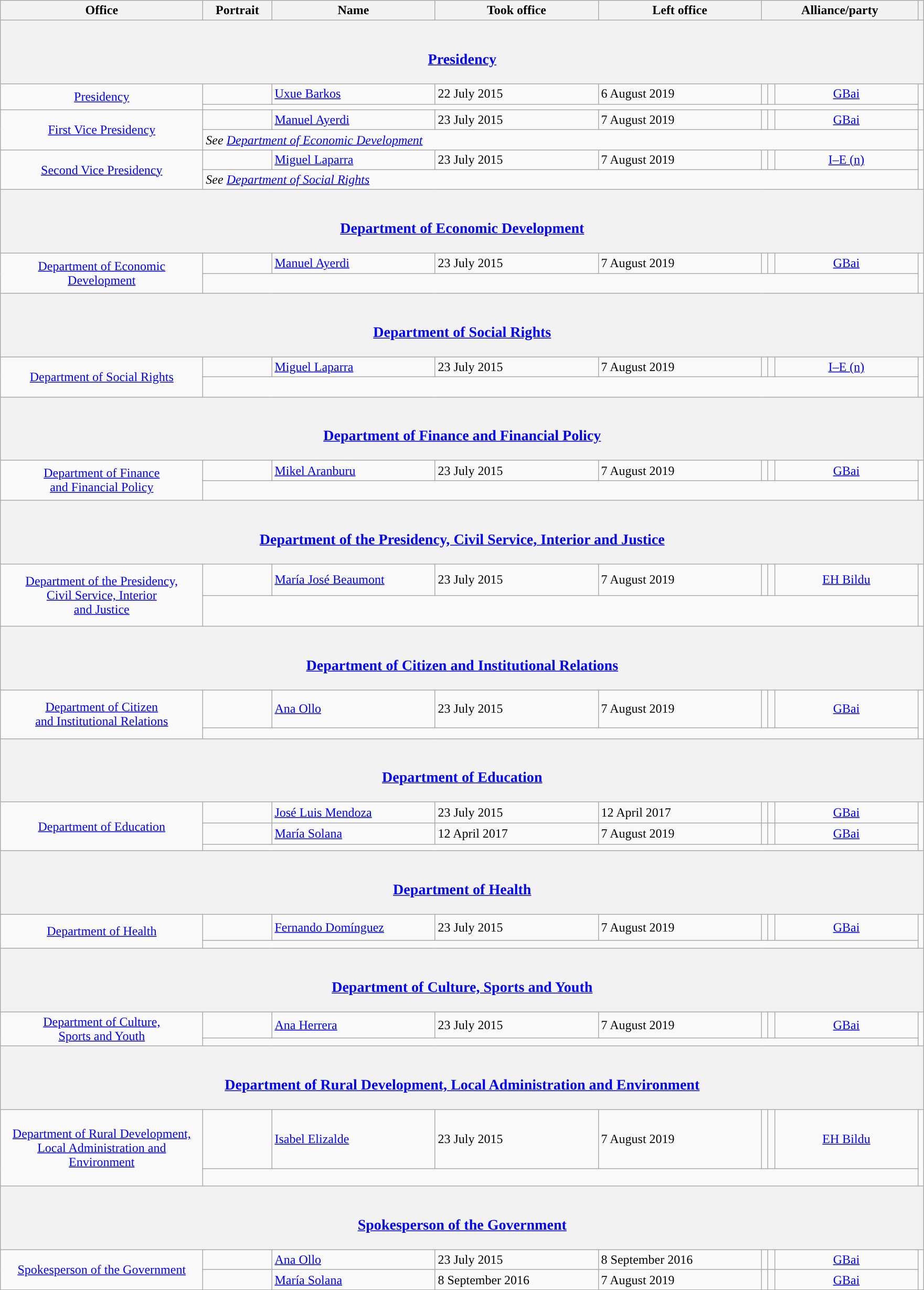<table class="wikitable" style="line-height:18px;">
<tr>
<th scope="col">Office<br></th>
<th scope="col">Portrait</th>
<th scope="col">Name</th>
<th scope="col">Took office</th>
<th scope="col">Left office</th>
<th colspan="3" scope="col">Alliance/party</th>
<th></th>
</tr>
<tr>
<th colspan="9"><br><h3><a href='#'>Presidency</a></h3></th>
</tr>
<tr>
<td align="center" rowspan="2" width="250"><a href='#'>Presidency</a><br></td>
<td width="80"></td>
<td width="200"><a href='#'>Uxue Barkos</a></td>
<td width="200">22 July 2015</td>
<td width="200">6 August 2019</td>
<td width="1" style="color:inherit;background-color:"></td>
<td width="1" style="background-color:"></td>
<td width="175" align="center"><a href='#'>GBai</a><br></td>
<td align="center" rowspan="2"></td>
</tr>
<tr>
<td colspan="7"></td>
</tr>
<tr>
<td align="center" rowspan="2"><a href='#'>First Vice Presidency</a><br></td>
<td></td>
<td><a href='#'>Manuel Ayerdi</a></td>
<td>23 July 2015</td>
<td>7 August 2019</td>
<td style="color:inherit;background-color:"></td>
<td style="background-color:"></td>
<td align="center"><a href='#'>GBai</a><br></td>
<td align="center" rowspan="2"></td>
</tr>
<tr>
<td colspan="7"><em>See <a href='#'>Department of Economic Development</a></em></td>
</tr>
<tr>
<td align="center" rowspan="2"><a href='#'>Second Vice Presidency</a><br></td>
<td></td>
<td><a href='#'>Miguel Laparra</a></td>
<td>23 July 2015</td>
<td>7 August 2019</td>
<td style="color:inherit;background-color:"></td>
<td style="background-color:"></td>
<td align="center"><a href='#'>I–E (n)</a><br></td>
<td align="center" rowspan="2"></td>
</tr>
<tr>
<td colspan="7"><em>See <a href='#'>Department of Social Rights</a></em></td>
</tr>
<tr>
<th colspan="9"><br><h3><a href='#'>Department of Economic Development</a></h3></th>
</tr>
<tr>
<td align="center" rowspan="2"><a href='#'>Department of Economic<br>Development</a><br></td>
<td></td>
<td><a href='#'>Manuel Ayerdi</a></td>
<td>23 July 2015</td>
<td>7 August 2019</td>
<td style="color:inherit;background-color:"></td>
<td style="background-color:"></td>
<td align="center"><a href='#'>GBai</a><br></td>
<td align="center" rowspan="2"><br><br></td>
</tr>
<tr>
<td colspan="7"><br></td>
</tr>
<tr>
<th colspan="9"><br><h3><a href='#'>Department of Social Rights</a></h3></th>
</tr>
<tr>
<td align="center" rowspan="2"><a href='#'>Department of Social Rights</a><br></td>
<td></td>
<td><a href='#'>Miguel Laparra</a></td>
<td>23 July 2015</td>
<td>7 August 2019</td>
<td style="color:inherit;background-color:"></td>
<td style="background-color:"></td>
<td align="center"><a href='#'>I–E (n)</a><br></td>
<td align="center" rowspan="2"><br></td>
</tr>
<tr>
<td colspan="7"><br></td>
</tr>
<tr>
<th colspan="9"><br><h3><a href='#'>Department of Finance and Financial Policy</a></h3></th>
</tr>
<tr>
<td align="center" rowspan="2"><a href='#'>Department of Finance<br>and Financial Policy</a><br></td>
<td></td>
<td><a href='#'>Mikel Aranburu</a></td>
<td>23 July 2015</td>
<td>7 August 2019</td>
<td style="color:inherit;background-color:"></td>
<td style="background-color:"></td>
<td align="center"><a href='#'>GBai</a><br></td>
<td align="center" rowspan="2"><br><br></td>
</tr>
<tr>
<td colspan="7"><br></td>
</tr>
<tr>
<th colspan="9"><br><h3><a href='#'>Department of the Presidency, Civil Service, Interior and Justice</a></h3></th>
</tr>
<tr>
<td align="center" rowspan="2"><a href='#'>Department of the Presidency,<br>Civil Service, Interior<br>and Justice</a><br></td>
<td></td>
<td><a href='#'>María José Beaumont</a></td>
<td>23 July 2015</td>
<td>7 August 2019</td>
<td style="color:inherit;background-color:"></td>
<td style="background-color:"></td>
<td align="center"><a href='#'>EH Bildu</a><br></td>
<td align="center" rowspan="2"><br><br><br><br></td>
</tr>
<tr>
<td colspan="7"><br></td>
</tr>
<tr>
<th colspan="9"><br><h3><a href='#'>Department of Citizen and Institutional Relations</a></h3></th>
</tr>
<tr>
<td align="center" rowspan="2"><a href='#'>Department of Citizen<br>and Institutional Relations</a><br></td>
<td></td>
<td><a href='#'>Ana Ollo</a></td>
<td>23 July 2015</td>
<td>7 August 2019</td>
<td style="color:inherit;background-color:"></td>
<td style="background-color:"></td>
<td align="center"><a href='#'>GBai</a><br></td>
<td align="center" rowspan="2"><br><br><br></td>
</tr>
<tr>
<td colspan="7"></td>
</tr>
<tr>
<th colspan="9"><br><h3><a href='#'>Department of Education</a></h3></th>
</tr>
<tr>
<td align="center" rowspan="3"><a href='#'>Department of Education</a><br></td>
<td></td>
<td><a href='#'>José Luis Mendoza</a></td>
<td>23 July 2015</td>
<td>12 April 2017</td>
<td style="color:inherit;background-color:"></td>
<td style="background-color:"></td>
<td align="center"><a href='#'>GBai</a><br></td>
<td align="center" rowspan="3"><br><br><br></td>
</tr>
<tr>
<td></td>
<td><a href='#'>María Solana</a></td>
<td>12 April 2017</td>
<td>7 August 2019</td>
<td style="color:inherit;background-color:"></td>
<td style="background-color:"></td>
<td align="center"><a href='#'>GBai</a><br></td>
</tr>
<tr>
<td colspan="7"></td>
</tr>
<tr>
<th colspan="9"><br><h3><a href='#'>Department of Health</a></h3></th>
</tr>
<tr>
<td align="center" rowspan="2"><a href='#'>Department of Health</a><br></td>
<td></td>
<td><a href='#'>Fernando Domínguez</a></td>
<td>23 July 2015</td>
<td>7 August 2019</td>
<td style="color:inherit;background-color:"></td>
<td style="background-color:"></td>
<td align="center"><a href='#'>GBai</a><br></td>
<td align="center" rowspan="2"><br><br></td>
</tr>
<tr>
<td colspan="7"></td>
</tr>
<tr>
<th colspan="9"><br><h3><a href='#'>Department of Culture, Sports and Youth</a></h3></th>
</tr>
<tr>
<td align="center" rowspan="2"><a href='#'>Department of Culture,<br>Sports and Youth</a><br></td>
<td></td>
<td><a href='#'>Ana Herrera</a></td>
<td>23 July 2015</td>
<td>7 August 2019</td>
<td style="color:inherit;background-color:"></td>
<td style="background-color:"></td>
<td align="center"><a href='#'>GBai</a><br></td>
<td align="center" rowspan="2"><br></td>
</tr>
<tr>
<td colspan="7"></td>
</tr>
<tr>
<th colspan="9"><br><h3><a href='#'>Department of Rural Development, Local Administration and Environment</a></h3></th>
</tr>
<tr>
<td align="center" rowspan="2"><a href='#'>Department of Rural Development,<br>Local Administration and Environment</a><br></td>
<td></td>
<td><a href='#'>Isabel Elizalde</a></td>
<td>23 July 2015</td>
<td>7 August 2019</td>
<td style="color:inherit;background-color:"></td>
<td style="background-color:"></td>
<td align="center"><a href='#'>EH Bildu</a><br></td>
<td align="center" rowspan="2"><br><br><br><br><br></td>
</tr>
<tr>
<td colspan="7"></td>
</tr>
<tr>
<th colspan="9"><br><h3><a href='#'>Spokesperson of the Government</a></h3></th>
</tr>
<tr>
<td align="center" rowspan="2"><a href='#'>Spokesperson of the Government</a><br></td>
<td></td>
<td><a href='#'>Ana Ollo</a></td>
<td>23 July 2015</td>
<td>8 September 2016</td>
<td style="color:inherit;background-color:"></td>
<td style="background-color:"></td>
<td align="center"><a href='#'>GBai</a><br></td>
<td align="center" rowspan="2"><br></td>
</tr>
<tr>
<td></td>
<td><a href='#'>María Solana</a></td>
<td>8 September 2016</td>
<td>7 August 2019</td>
<td style="color:inherit;background-color:"></td>
<td style="background-color:"></td>
<td align="center"><a href='#'>GBai</a><br></td>
</tr>
</table>
